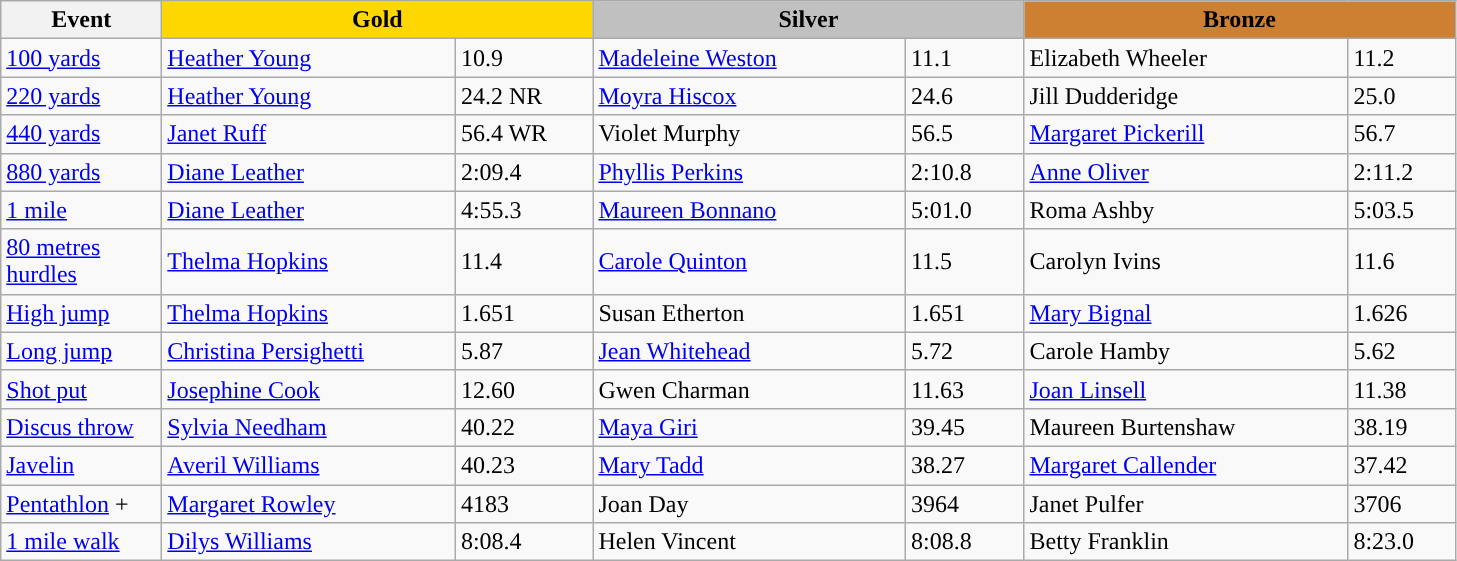<table class="wikitable" style="text-align:left">
<tr>
<th width=100>Event</th>
<th colspan="2" width="280" style="background:gold;">Gold</th>
<th colspan="2" width="280" style="background:silver;">Silver</th>
<th colspan="2" width="280" style="background:#CD7F32;">Bronze</th>
</tr>
<tr>
<td><a href='#'>100 yards</a></td>
<td><a href='#'>Heather Young</a></td>
<td>10.9</td>
<td><a href='#'>Madeleine Weston</a></td>
<td>11.1</td>
<td>Elizabeth Wheeler</td>
<td>11.2</td>
</tr>
<tr>
<td><a href='#'>220 yards</a></td>
<td><a href='#'>Heather Young</a></td>
<td>24.2 NR</td>
<td><a href='#'>Moyra Hiscox</a></td>
<td>24.6</td>
<td>Jill Dudderidge</td>
<td>25.0</td>
</tr>
<tr>
<td><a href='#'>440 yards</a></td>
<td><a href='#'>Janet Ruff</a></td>
<td>56.4 WR</td>
<td>Violet Murphy</td>
<td>56.5</td>
<td><a href='#'>Margaret Pickerill</a></td>
<td>56.7</td>
</tr>
<tr>
<td><a href='#'>880 yards</a></td>
<td><a href='#'>Diane Leather</a></td>
<td>2:09.4</td>
<td><a href='#'>Phyllis Perkins</a></td>
<td>2:10.8</td>
<td><a href='#'>Anne Oliver</a></td>
<td>2:11.2</td>
</tr>
<tr>
<td><a href='#'>1 mile</a></td>
<td><a href='#'>Diane Leather</a></td>
<td>4:55.3</td>
<td><a href='#'>Maureen Bonnano</a></td>
<td>5:01.0</td>
<td>Roma Ashby</td>
<td>5:03.5</td>
</tr>
<tr>
<td><a href='#'>80 metres hurdles</a></td>
<td><a href='#'>Thelma Hopkins</a></td>
<td>11.4</td>
<td><a href='#'>Carole Quinton</a></td>
<td>11.5</td>
<td>Carolyn Ivins</td>
<td>11.6</td>
</tr>
<tr>
<td><a href='#'>High jump</a></td>
<td><a href='#'>Thelma Hopkins</a></td>
<td>1.651</td>
<td>Susan Etherton</td>
<td>1.651</td>
<td><a href='#'>Mary Bignal</a></td>
<td>1.626</td>
</tr>
<tr>
<td><a href='#'>Long jump</a></td>
<td><a href='#'>Christina Persighetti</a></td>
<td>5.87</td>
<td><a href='#'>Jean Whitehead</a></td>
<td>5.72</td>
<td>Carole Hamby</td>
<td>5.62</td>
</tr>
<tr>
<td><a href='#'>Shot put</a></td>
<td><a href='#'>Josephine Cook</a></td>
<td>12.60</td>
<td>Gwen Charman</td>
<td>11.63</td>
<td><a href='#'>Joan Linsell</a></td>
<td>11.38</td>
</tr>
<tr>
<td><a href='#'>Discus throw</a></td>
<td><a href='#'>Sylvia Needham</a></td>
<td>40.22</td>
<td><a href='#'>Maya Giri</a></td>
<td>39.45</td>
<td>Maureen Burtenshaw</td>
<td>38.19</td>
</tr>
<tr>
<td><a href='#'>Javelin</a></td>
<td><a href='#'>Averil Williams</a></td>
<td>40.23</td>
<td><a href='#'>Mary Tadd</a></td>
<td>38.27</td>
<td><a href='#'>Margaret Callender</a></td>
<td>37.42</td>
</tr>
<tr>
<td><a href='#'>Pentathlon</a> +</td>
<td><a href='#'>Margaret Rowley</a></td>
<td>4183</td>
<td>Joan Day</td>
<td>3964</td>
<td>Janet Pulfer</td>
<td>3706</td>
</tr>
<tr>
<td><a href='#'>1 mile walk</a></td>
<td><a href='#'>Dilys Williams</a></td>
<td>8:08.4</td>
<td>Helen Vincent</td>
<td>8:08.8</td>
<td>Betty Franklin</td>
<td>8:23.0</td>
</tr>
</table>
